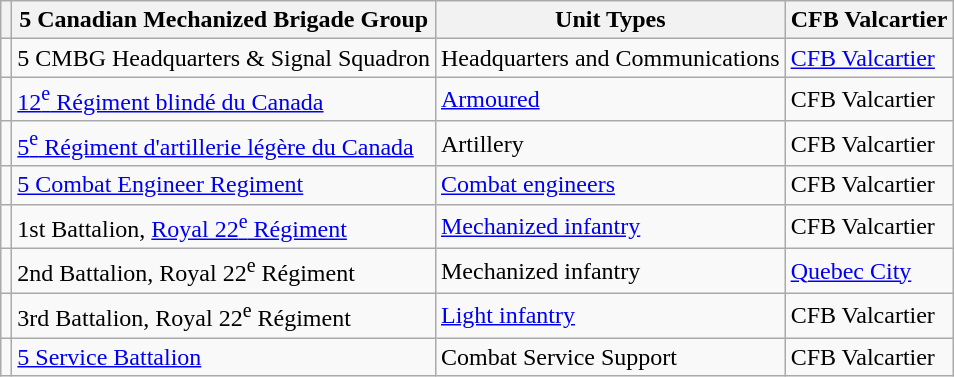<table class=wikitable>
<tr>
<th></th>
<th><strong>5 Canadian Mechanized Brigade Group</strong></th>
<th>Unit Types</th>
<th>CFB Valcartier</th>
</tr>
<tr>
<td style="vertical-align:top;line-height: 5px"><br></td>
<td>5 CMBG Headquarters & Signal Squadron</td>
<td>Headquarters and Communications</td>
<td><a href='#'>CFB Valcartier</a></td>
</tr>
<tr>
<td style="vertical-align:top;line-height: 5px"><br></td>
<td><a href='#'>12<sup>e</sup> Régiment blindé du Canada</a></td>
<td><a href='#'>Armoured</a></td>
<td>CFB Valcartier</td>
</tr>
<tr>
<td style="vertical-align:top;line-height: 5px"><br></td>
<td><a href='#'>5<sup>e</sup> Régiment d'artillerie légère du Canada</a></td>
<td>Artillery</td>
<td>CFB Valcartier</td>
</tr>
<tr>
<td style="vertical-align:top;line-height: 5px"><br></td>
<td><a href='#'>5 Combat Engineer Regiment</a></td>
<td><a href='#'>Combat engineers</a></td>
<td>CFB Valcartier</td>
</tr>
<tr>
<td style="vertical-align:top;line-height: 5px"><br></td>
<td>1st Battalion, <a href='#'>Royal 22<sup>e</sup> Régiment</a></td>
<td><a href='#'>Mechanized infantry</a></td>
<td>CFB Valcartier</td>
</tr>
<tr>
<td style="vertical-align:top;line-height: 5px"><br></td>
<td>2nd Battalion, Royal 22<sup>e</sup> Régiment</td>
<td>Mechanized infantry</td>
<td><a href='#'>Quebec City</a></td>
</tr>
<tr>
<td style="vertical-align:top;line-height: 5px"><br></td>
<td>3rd Battalion, Royal 22<sup>e</sup> Régiment</td>
<td><a href='#'>Light infantry</a></td>
<td>CFB Valcartier</td>
</tr>
<tr>
<td style="vertical-align:top;line-height: 5px"><br></td>
<td><a href='#'>5 Service Battalion</a></td>
<td>Combat Service Support</td>
<td>CFB Valcartier</td>
</tr>
</table>
